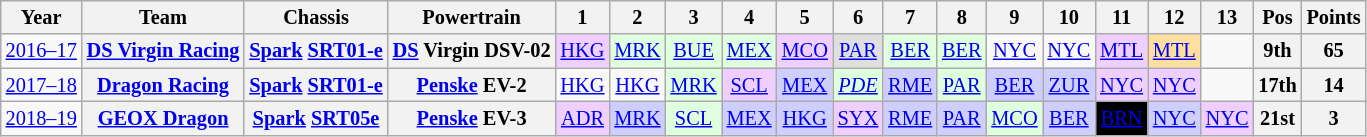<table class="wikitable" style="text-align:center; font-size:85%">
<tr>
<th>Year</th>
<th>Team</th>
<th>Chassis</th>
<th>Powertrain</th>
<th>1</th>
<th>2</th>
<th>3</th>
<th>4</th>
<th>5</th>
<th>6</th>
<th>7</th>
<th>8</th>
<th>9</th>
<th>10</th>
<th>11</th>
<th>12</th>
<th>13</th>
<th>Pos</th>
<th>Points</th>
</tr>
<tr>
<td nowrap><a href='#'>2016–17</a></td>
<th nowrap><a href='#'>DS Virgin Racing</a></th>
<th nowrap><a href='#'>Spark</a> <a href='#'>SRT01-e</a></th>
<th nowrap><a href='#'>DS</a> Virgin DSV-02</th>
<td style="background:#EFCFFF;"><a href='#'>HKG</a><br></td>
<td style="background:#DFFFDF;"><a href='#'>MRK</a><br></td>
<td style="background:#DFFFDF;"><a href='#'>BUE</a><br></td>
<td style="background:#DFFFDF;"><a href='#'>MEX</a><br></td>
<td style="background:#EFCFFF;"><a href='#'>MCO</a><br></td>
<td style="background:#DFDFDF;"><a href='#'>PAR</a><br></td>
<td style="background:#DFFFDF;"><a href='#'>BER</a><br></td>
<td style="background:#DFFFDF;"><a href='#'>BER</a><br></td>
<td><a href='#'>NYC</a></td>
<td><a href='#'>NYC</a></td>
<td style="background:#EFCFFF;"><a href='#'>MTL</a><br></td>
<td style="background:#FFDF9F;"><a href='#'>MTL</a><br></td>
<td></td>
<th>9th</th>
<th>65</th>
</tr>
<tr>
<td nowrap><a href='#'>2017–18</a></td>
<th nowrap><a href='#'>Dragon Racing</a></th>
<th nowrap><a href='#'>Spark</a> <a href='#'>SRT01-e</a></th>
<th nowrap><a href='#'>Penske</a> EV-2</th>
<td><a href='#'>HKG</a></td>
<td><a href='#'>HKG</a></td>
<td style="background:#DFFFDF;"><a href='#'>MRK</a><br></td>
<td style="background:#EFCFFF;"><a href='#'>SCL</a><br></td>
<td style="background:#CFCFFF;"><a href='#'>MEX</a><br></td>
<td style="background:#DFFFDF;"><em><a href='#'>PDE</a></em><br></td>
<td style="background:#CFCFFF;"><a href='#'>RME</a><br></td>
<td style="background:#DFFFDF;"><a href='#'>PAR</a><br></td>
<td style="background:#CFCFFF;"><a href='#'>BER</a><br></td>
<td style="background:#CFCFFF;"><a href='#'>ZUR</a><br></td>
<td style="background:#EFCFFF;"><a href='#'>NYC</a><br></td>
<td style="background:#EFCFFF;"><a href='#'>NYC</a><br></td>
<td></td>
<th>17th</th>
<th>14</th>
</tr>
<tr>
<td nowrap><a href='#'>2018–19</a></td>
<th nowrap><a href='#'>GEOX Dragon</a></th>
<th nowrap><a href='#'>Spark</a> <a href='#'>SRT05e</a></th>
<th nowrap><a href='#'>Penske</a> EV-3</th>
<td style="background:#EFCFFF;"><a href='#'>ADR</a><br></td>
<td style="background:#CFCFFF;"><a href='#'>MRK</a><br></td>
<td style="background:#DFFFDF;"><a href='#'>SCL</a><br></td>
<td style="background:#CFCFFF;"><a href='#'>MEX</a><br></td>
<td style="background:#CFCFFF;"><a href='#'>HKG</a><br></td>
<td style="background:#EFCFFF;"><a href='#'>SYX</a><br></td>
<td style="background:#CFCFFF;"><a href='#'>RME</a><br></td>
<td style="background:#CFCFFF;"><a href='#'>PAR</a><br></td>
<td style="background:#DFFFDF;"><a href='#'>MCO</a><br></td>
<td style="background:#CFCFFF;"><a href='#'>BER</a><br></td>
<td style="background:#000000; color:white"><a href='#'><span>BRN</span></a><br></td>
<td style="background:#CFCFFF;"><a href='#'>NYC</a><br></td>
<td style="background:#EFCFFF;"><a href='#'>NYC</a><br></td>
<th>21st</th>
<th>3</th>
</tr>
</table>
